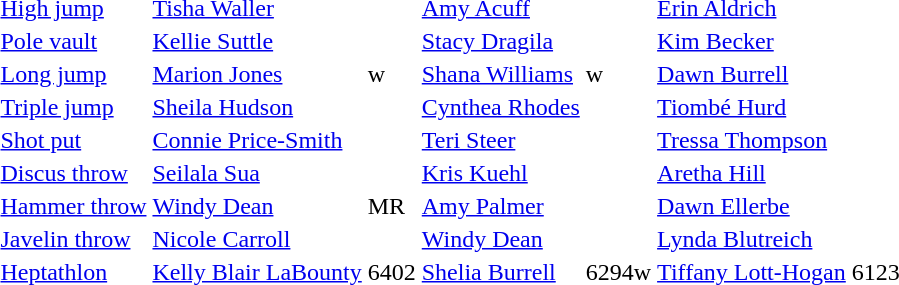<table>
<tr>
<td><a href='#'>High jump</a></td>
<td><a href='#'>Tisha Waller</a></td>
<td></td>
<td><a href='#'>Amy Acuff</a></td>
<td></td>
<td><a href='#'>Erin Aldrich</a></td>
<td></td>
</tr>
<tr>
<td><a href='#'>Pole vault</a></td>
<td><a href='#'>Kellie Suttle</a></td>
<td></td>
<td><a href='#'>Stacy Dragila</a></td>
<td></td>
<td><a href='#'>Kim Becker</a></td>
<td></td>
</tr>
<tr>
<td><a href='#'>Long jump</a></td>
<td><a href='#'>Marion Jones</a></td>
<td>w</td>
<td><a href='#'>Shana Williams</a></td>
<td>w</td>
<td><a href='#'>Dawn Burrell</a></td>
<td></td>
</tr>
<tr>
<td><a href='#'>Triple jump</a></td>
<td><a href='#'>Sheila Hudson</a></td>
<td></td>
<td><a href='#'>Cynthea Rhodes</a></td>
<td></td>
<td><a href='#'>Tiombé Hurd</a></td>
<td></td>
</tr>
<tr>
<td><a href='#'>Shot put</a></td>
<td><a href='#'>Connie Price-Smith</a></td>
<td></td>
<td><a href='#'>Teri Steer</a></td>
<td></td>
<td><a href='#'>Tressa Thompson</a></td>
<td></td>
</tr>
<tr>
<td><a href='#'>Discus throw</a></td>
<td><a href='#'>Seilala Sua</a></td>
<td></td>
<td><a href='#'>Kris Kuehl</a></td>
<td></td>
<td><a href='#'>Aretha Hill</a></td>
<td></td>
</tr>
<tr>
<td><a href='#'>Hammer throw</a></td>
<td><a href='#'>Windy Dean</a></td>
<td>	MR</td>
<td><a href='#'>Amy Palmer</a></td>
<td></td>
<td><a href='#'>Dawn Ellerbe</a></td>
<td></td>
</tr>
<tr>
<td><a href='#'>Javelin throw</a></td>
<td><a href='#'>Nicole Carroll</a></td>
<td></td>
<td><a href='#'>Windy Dean</a></td>
<td></td>
<td><a href='#'>Lynda Blutreich</a></td>
<td></td>
</tr>
<tr>
<td><a href='#'>Heptathlon</a></td>
<td><a href='#'>Kelly Blair LaBounty</a></td>
<td>6402</td>
<td><a href='#'>Shelia Burrell</a></td>
<td>6294w</td>
<td><a href='#'>Tiffany Lott-Hogan</a></td>
<td>6123</td>
</tr>
</table>
